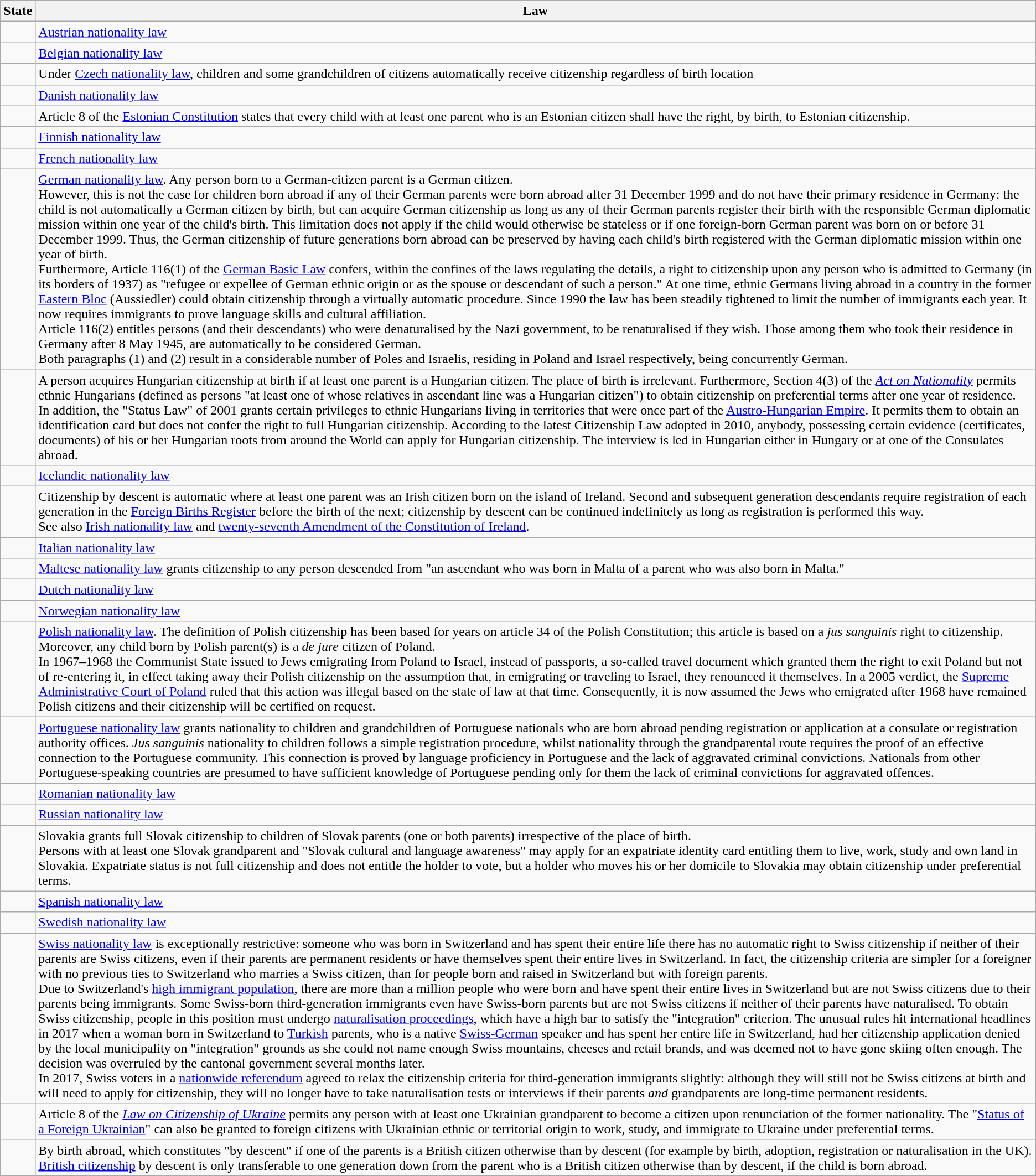<table class="wikitable">
<tr>
<th>State</th>
<th>Law</th>
</tr>
<tr>
<td></td>
<td><a href='#'>Austrian nationality law</a></td>
</tr>
<tr>
<td></td>
<td><a href='#'>Belgian nationality law</a></td>
</tr>
<tr>
<td></td>
<td>Under <a href='#'>Czech nationality law</a>,  children and some grandchildren of citizens automatically receive citizenship regardless of birth location</td>
</tr>
<tr>
<td></td>
<td><a href='#'>Danish nationality law</a></td>
</tr>
<tr>
<td></td>
<td>Article 8 of the <a href='#'>Estonian Constitution</a> states that every child with at least one parent who is an Estonian citizen shall have the right, by birth, to Estonian citizenship.</td>
</tr>
<tr>
<td></td>
<td><a href='#'>Finnish nationality law</a></td>
</tr>
<tr>
<td></td>
<td><a href='#'>French nationality law</a></td>
</tr>
<tr>
<td></td>
<td><a href='#'>German nationality law</a>. Any person born to a German-citizen parent is a German citizen.<br>However, this is not the case for children born abroad if any of their German parents were born abroad after 31 December 1999 and do not have their primary residence in Germany: the child is not automatically a German citizen by birth, but can acquire German citizenship as long as any of their German parents register their birth with the responsible German diplomatic mission within one year of the child's birth. This limitation does not apply if the child would otherwise be stateless or if one foreign-born German parent was born on or before 31 December 1999. Thus, the German citizenship of future generations born abroad can be preserved by having each child's birth registered with the German diplomatic mission within one year of birth.<br>Furthermore, Article 116(1) of the <a href='#'>German Basic Law</a> confers, within the confines of the laws regulating the details, a right to citizenship upon any person who is admitted to Germany (in its borders of 1937) as "refugee or expellee of German ethnic origin or as the spouse or descendant of such a person." At one time, ethnic Germans living abroad in a country in the former <a href='#'>Eastern Bloc</a> (Aussiedler) could obtain citizenship through a virtually automatic procedure. Since 1990 the law has been steadily tightened to limit the number of immigrants each year. It now requires immigrants to prove language skills and cultural affiliation.<br>Article 116(2) entitles persons (and their descendants) who were denaturalised by the Nazi government, to be renaturalised if they wish. Those among them who took their residence in Germany after 8 May 1945, are automatically to be considered German.<br>Both paragraphs (1) and (2) result in a considerable number of Poles and Israelis, residing in Poland and Israel respectively, being concurrently German.</td>
</tr>
<tr>
<td></td>
<td>A person acquires Hungarian citizenship at birth if at least one parent is a Hungarian citizen. The place of birth is irrelevant. Furthermore, Section 4(3) of the <em><a href='#'>Act on Nationality</a></em> permits ethnic Hungarians (defined as persons "at least one of whose relatives in ascendant line was a Hungarian citizen") to obtain citizenship on preferential terms after one year of residence.<br>In addition, the "Status Law" of 2001 grants certain privileges to ethnic Hungarians living in territories that were once part of the <a href='#'>Austro-Hungarian Empire</a>. It permits them to obtain an identification card but does not confer the right to full Hungarian citizenship. According to the latest Citizenship Law adopted in 2010, anybody, possessing certain evidence (certificates, documents) of his or her Hungarian roots from around the World can apply for Hungarian citizenship. The interview is led in Hungarian either in Hungary or at one of the Consulates abroad.</td>
</tr>
<tr>
<td></td>
<td><a href='#'>Icelandic nationality law</a></td>
</tr>
<tr>
<td></td>
<td>Citizenship by descent is automatic where at least one parent was an Irish citizen born on the island of Ireland. Second and subsequent generation descendants require registration of each generation in the <a href='#'>Foreign Births Register</a> before the birth of the next; citizenship by descent can be continued indefinitely as long as registration is performed this way.<br>See also <a href='#'>Irish nationality law</a> and <a href='#'>twenty-seventh Amendment of the Constitution of Ireland</a>.</td>
</tr>
<tr>
<td></td>
<td><a href='#'>Italian nationality law</a></td>
</tr>
<tr>
<td></td>
<td><a href='#'>Maltese nationality law</a> grants citizenship to any person descended from "an ascendant who was born in Malta of a parent who was also born in Malta."</td>
</tr>
<tr>
<td></td>
<td><a href='#'>Dutch nationality law</a></td>
</tr>
<tr>
<td></td>
<td><a href='#'>Norwegian nationality law</a></td>
</tr>
<tr>
<td></td>
<td><a href='#'>Polish nationality law</a>. The definition of Polish citizenship has been based for years on article 34 of the Polish Constitution; this article is based on a <em>jus sanguinis</em> right to citizenship. Moreover, any child born by Polish parent(s) is a <em>de jure</em> citizen of Poland.<br>In 1967–1968 the Communist State issued to Jews emigrating from Poland to Israel, instead of passports, a so-called travel document which granted them the right to exit Poland but not of re-entering it, in effect taking away their Polish citizenship on the assumption that, in emigrating or traveling to Israel, they renounced it themselves. In a 2005 verdict, the <a href='#'>Supreme Administrative Court of Poland</a> ruled that this action was illegal based on the state of law at that time. Consequently, it is now assumed the Jews who emigrated after 1968 have remained Polish citizens and their citizenship will be certified on request.</td>
</tr>
<tr>
<td></td>
<td><a href='#'>Portuguese nationality law</a> grants nationality to children and grandchildren of Portuguese nationals who are born abroad pending registration or application at a consulate or registration authority offices. <em>Jus sanguinis</em> nationality to children follows a simple registration procedure, whilst nationality through the grandparental route requires the proof of an effective connection to the Portuguese community. This connection is proved by language proficiency in Portuguese and the lack of aggravated criminal convictions. Nationals from other Portuguese-speaking countries are presumed to have sufficient knowledge of Portuguese pending only for them the lack of criminal convictions for aggravated offences.</td>
</tr>
<tr>
</tr>
<tr>
<td></td>
<td><a href='#'>Romanian nationality law</a></td>
</tr>
<tr>
<td></td>
<td><a href='#'>Russian nationality law</a></td>
</tr>
<tr>
<td></td>
<td>Slovakia grants full Slovak citizenship to children of Slovak parents (one or both parents) irrespective of the place of birth.<br>Persons with at least one Slovak grandparent and "Slovak cultural and language awareness" may apply for an expatriate identity card entitling them to live, work, study and own land in Slovakia. Expatriate status is not full citizenship and does not entitle the holder to vote, but a holder who moves his or her domicile to Slovakia may obtain citizenship under preferential terms.</td>
</tr>
<tr>
<td></td>
<td><a href='#'>Spanish nationality law</a></td>
</tr>
<tr>
<td></td>
<td><a href='#'>Swedish nationality law</a></td>
</tr>
<tr>
<td></td>
<td><a href='#'>Swiss nationality law</a> is exceptionally restrictive: someone who was born in Switzerland and has spent their entire life there has no automatic right to Swiss citizenship if neither of their parents are Swiss citizens, even if their parents are permanent residents or have themselves spent their entire lives in Switzerland. In fact, the citizenship criteria are simpler for a foreigner with no previous ties to Switzerland who marries a Swiss citizen, than for people born and raised in Switzerland but with foreign parents.<br>Due to Switzerland's <a href='#'>high immigrant population</a>, there are more than a million people who were born and have spent their entire lives in Switzerland but are not Swiss citizens due to their parents being immigrants. Some Swiss-born third-generation immigrants even have Swiss-born parents but are not Swiss citizens if neither of their parents have naturalised. To obtain Swiss citizenship, people in this position must undergo <a href='#'>naturalisation proceedings</a>, which have a high bar to satisfy the "integration" criterion. The unusual rules hit international headlines in 2017 when a woman born in Switzerland to <a href='#'>Turkish</a> parents, who is a native <a href='#'>Swiss-German</a> speaker and has spent her entire life in Switzerland, had her citizenship application denied by the local municipality on "integration" grounds as she could not name enough Swiss mountains, cheeses and retail brands, and was deemed not to have gone skiing often enough. The decision was overruled by the cantonal government several months later.<br>In 2017, Swiss voters in a <a href='#'>nationwide referendum</a> agreed to relax the citizenship criteria for third-generation immigrants slightly: although they will still not be Swiss citizens at birth and will need to apply for citizenship, they will no longer have to take naturalisation tests or interviews if their parents <em>and</em> grandparents are long-time permanent residents.</td>
</tr>
<tr>
<td></td>
<td>Article 8 of the <em><a href='#'>Law on Citizenship of Ukraine</a></em> permits any person with at least one Ukrainian grandparent to become a citizen upon renunciation of the former nationality. The "<a href='#'>Status of a Foreign Ukrainian</a>" can also be granted to foreign citizens with Ukrainian ethnic or territorial origin to work, study, and immigrate to Ukraine under preferential terms.</td>
</tr>
<tr>
<td></td>
<td>By birth abroad, which constitutes "by descent" if one of the parents is a British citizen otherwise than by descent (for example by birth, adoption, registration or naturalisation in the UK). <a href='#'>British citizenship</a> by descent is only transferable to one generation down from the parent who is a British citizen otherwise than by descent, if the child is born abroad.</td>
</tr>
</table>
